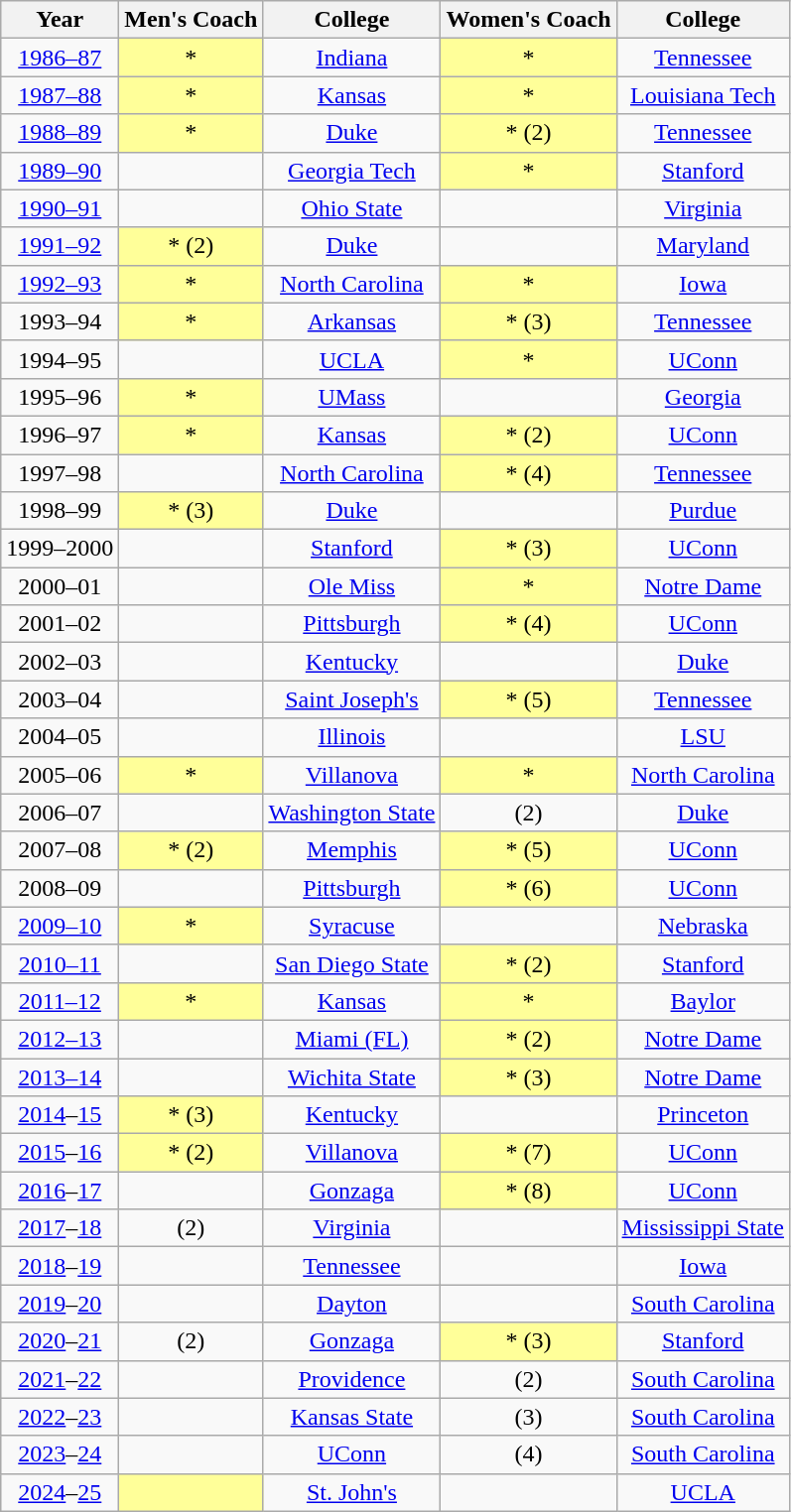<table class="wikitable sortable" style="text-align:center;">
<tr>
<th>Year</th>
<th>Men's Coach</th>
<th>College</th>
<th>Women's Coach</th>
<th>College</th>
</tr>
<tr>
<td><a href='#'>1986–87</a></td>
<td style="background-color:#FFFF99">*</td>
<td><a href='#'>Indiana</a></td>
<td style="background-color:#FFFF99">*</td>
<td><a href='#'>Tennessee</a></td>
</tr>
<tr>
<td><a href='#'>1987–88</a></td>
<td style="background-color:#FFFF99">*</td>
<td><a href='#'>Kansas</a></td>
<td style="background-color:#FFFF99">*</td>
<td><a href='#'>Louisiana Tech</a></td>
</tr>
<tr>
<td><a href='#'>1988–89</a></td>
<td style="background-color:#FFFF99">*</td>
<td><a href='#'>Duke</a></td>
<td style="background-color:#FFFF99">* (2)</td>
<td><a href='#'>Tennessee</a></td>
</tr>
<tr>
<td><a href='#'>1989–90</a></td>
<td></td>
<td><a href='#'>Georgia Tech</a></td>
<td style="background-color:#FFFF99">*</td>
<td><a href='#'>Stanford</a></td>
</tr>
<tr>
<td><a href='#'>1990–91</a></td>
<td></td>
<td><a href='#'>Ohio State</a></td>
<td></td>
<td><a href='#'>Virginia</a></td>
</tr>
<tr>
<td><a href='#'>1991–92</a></td>
<td style="background-color:#FFFF99">* (2)</td>
<td><a href='#'>Duke</a></td>
<td></td>
<td><a href='#'>Maryland</a></td>
</tr>
<tr>
<td><a href='#'>1992–93</a></td>
<td style="background-color:#FFFF99">*</td>
<td><a href='#'>North Carolina</a></td>
<td style="background-color:#FFFF99">*</td>
<td><a href='#'>Iowa</a></td>
</tr>
<tr>
<td>1993–94</td>
<td style="background-color:#FFFF99">*</td>
<td><a href='#'>Arkansas</a></td>
<td style="background-color:#FFFF99">* (3)</td>
<td><a href='#'>Tennessee</a></td>
</tr>
<tr>
<td>1994–95</td>
<td></td>
<td><a href='#'>UCLA</a></td>
<td style="background-color:#FFFF99">*</td>
<td><a href='#'>UConn</a></td>
</tr>
<tr>
<td>1995–96</td>
<td style="background-color:#FFFF99">*</td>
<td><a href='#'>UMass</a></td>
<td></td>
<td><a href='#'>Georgia</a></td>
</tr>
<tr>
<td>1996–97</td>
<td style="background-color:#FFFF99">*</td>
<td><a href='#'>Kansas</a></td>
<td style="background-color:#FFFF99">* (2)</td>
<td><a href='#'>UConn</a></td>
</tr>
<tr>
<td>1997–98</td>
<td></td>
<td><a href='#'>North Carolina</a></td>
<td style="background-color:#FFFF99">* (4)</td>
<td><a href='#'>Tennessee</a></td>
</tr>
<tr>
<td>1998–99</td>
<td style="background-color:#FFFF99">* (3)</td>
<td><a href='#'>Duke</a></td>
<td></td>
<td><a href='#'>Purdue</a></td>
</tr>
<tr>
<td>1999–2000</td>
<td></td>
<td><a href='#'>Stanford</a></td>
<td style="background-color:#FFFF99">* (3)</td>
<td><a href='#'>UConn</a></td>
</tr>
<tr>
<td>2000–01</td>
<td></td>
<td><a href='#'>Ole Miss</a></td>
<td style="background-color:#FFFF99">*</td>
<td><a href='#'>Notre Dame</a></td>
</tr>
<tr>
<td>2001–02</td>
<td></td>
<td><a href='#'>Pittsburgh</a></td>
<td style="background-color:#FFFF99">* (4)</td>
<td><a href='#'>UConn</a></td>
</tr>
<tr>
<td>2002–03</td>
<td></td>
<td><a href='#'>Kentucky</a></td>
<td></td>
<td><a href='#'>Duke</a></td>
</tr>
<tr>
<td>2003–04</td>
<td></td>
<td><a href='#'>Saint Joseph's</a></td>
<td style="background-color:#FFFF99">* (5)</td>
<td><a href='#'>Tennessee</a></td>
</tr>
<tr>
<td>2004–05</td>
<td></td>
<td><a href='#'>Illinois</a></td>
<td></td>
<td><a href='#'>LSU</a></td>
</tr>
<tr>
<td>2005–06</td>
<td style="background-color:#FFFF99">*</td>
<td><a href='#'>Villanova</a></td>
<td style="background-color:#FFFF99">*</td>
<td><a href='#'>North Carolina</a></td>
</tr>
<tr>
<td>2006–07</td>
<td></td>
<td><a href='#'>Washington State</a></td>
<td> (2)</td>
<td><a href='#'>Duke</a></td>
</tr>
<tr>
<td>2007–08</td>
<td style="background-color:#FFFF99">* (2)</td>
<td><a href='#'>Memphis</a></td>
<td style="background-color:#FFFF99">* (5)</td>
<td><a href='#'>UConn</a></td>
</tr>
<tr>
<td>2008–09</td>
<td></td>
<td><a href='#'>Pittsburgh</a></td>
<td style="background-color:#FFFF99">* (6)</td>
<td><a href='#'>UConn</a></td>
</tr>
<tr>
<td><a href='#'>2009–10</a></td>
<td style="background-color:#FFFF99">*</td>
<td><a href='#'>Syracuse</a></td>
<td></td>
<td><a href='#'>Nebraska</a></td>
</tr>
<tr>
<td><a href='#'>2010–11</a></td>
<td></td>
<td><a href='#'>San Diego State</a></td>
<td style="background-color:#FFFF99">* (2)</td>
<td><a href='#'>Stanford</a></td>
</tr>
<tr>
<td><a href='#'>2011–12</a></td>
<td style="background-color:#FFFF99">*</td>
<td><a href='#'>Kansas</a></td>
<td style="background-color:#FFFF99">*</td>
<td><a href='#'>Baylor</a></td>
</tr>
<tr>
<td><a href='#'>2012–13</a></td>
<td></td>
<td><a href='#'>Miami (FL)</a></td>
<td style="background-color:#FFFF99">* (2)</td>
<td><a href='#'>Notre Dame</a></td>
</tr>
<tr>
<td><a href='#'>2013–14</a></td>
<td></td>
<td><a href='#'>Wichita State</a></td>
<td style="background-color:#FFFF99">* (3)</td>
<td><a href='#'>Notre Dame</a></td>
</tr>
<tr>
<td><a href='#'>2014</a>–<a href='#'>15</a></td>
<td style="background-color:#FFFF99">* (3)</td>
<td><a href='#'>Kentucky</a></td>
<td></td>
<td><a href='#'>Princeton</a></td>
</tr>
<tr>
<td><a href='#'>2015</a>–<a href='#'>16</a></td>
<td style="background-color:#FFFF99">* (2)</td>
<td><a href='#'>Villanova</a></td>
<td style="background-color:#FFFF99">* (7)</td>
<td><a href='#'>UConn</a></td>
</tr>
<tr>
<td><a href='#'>2016</a>–<a href='#'>17</a></td>
<td></td>
<td><a href='#'>Gonzaga</a></td>
<td style="background-color:#FFFF99">* (8)</td>
<td><a href='#'>UConn</a></td>
</tr>
<tr>
<td><a href='#'>2017</a>–<a href='#'>18</a></td>
<td> (2)</td>
<td><a href='#'>Virginia</a></td>
<td></td>
<td><a href='#'>Mississippi State</a></td>
</tr>
<tr>
<td><a href='#'>2018</a>–<a href='#'>19</a></td>
<td></td>
<td><a href='#'>Tennessee</a></td>
<td></td>
<td><a href='#'>Iowa</a></td>
</tr>
<tr>
<td><a href='#'>2019</a>–<a href='#'>20</a></td>
<td></td>
<td><a href='#'>Dayton</a></td>
<td></td>
<td><a href='#'>South Carolina</a></td>
</tr>
<tr>
<td><a href='#'>2020</a>–<a href='#'>21</a></td>
<td> (2)</td>
<td><a href='#'>Gonzaga</a></td>
<td bgcolor=#ff9>* (3)</td>
<td><a href='#'>Stanford</a></td>
</tr>
<tr>
<td><a href='#'>2021</a>–<a href='#'>22</a></td>
<td></td>
<td><a href='#'>Providence</a></td>
<td> (2)</td>
<td><a href='#'>South Carolina</a></td>
</tr>
<tr>
<td><a href='#'>2022</a>–<a href='#'>23</a></td>
<td></td>
<td><a href='#'>Kansas State</a></td>
<td> (3)</td>
<td><a href='#'>South Carolina</a></td>
</tr>
<tr>
<td><a href='#'>2023</a>–<a href='#'>24</a></td>
<td></td>
<td><a href='#'>UConn</a></td>
<td> (4)</td>
<td><a href='#'>South Carolina</a></td>
</tr>
<tr>
<td><a href='#'>2024</a>–<a href='#'>25</a></td>
<td style="background-color:#FFFF99"></td>
<td><a href='#'>St. John's</a></td>
<td></td>
<td><a href='#'>UCLA</a></td>
</tr>
</table>
